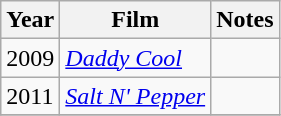<table class="wikitable">
<tr>
<th>Year</th>
<th>Film</th>
<th>Notes</th>
</tr>
<tr>
<td>2009</td>
<td><a href='#'><em>Daddy Cool</em></a></td>
<td></td>
</tr>
<tr>
<td>2011</td>
<td><em><a href='#'>Salt N' Pepper</a></em></td>
<td></td>
</tr>
<tr>
</tr>
</table>
